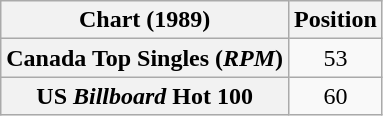<table class="wikitable sortable plainrowheaders" style="text-align:center">
<tr>
<th>Chart (1989)</th>
<th>Position</th>
</tr>
<tr>
<th scope="row">Canada Top Singles (<em>RPM</em>)</th>
<td>53</td>
</tr>
<tr>
<th scope="row">US <em>Billboard</em> Hot 100</th>
<td>60</td>
</tr>
</table>
